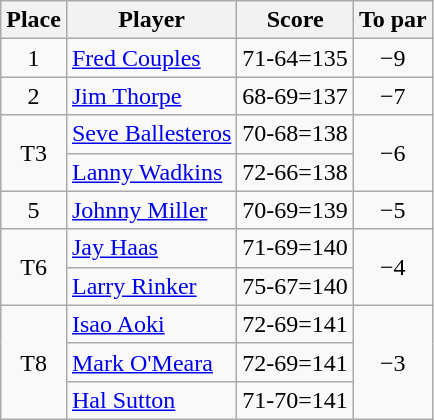<table class="wikitable">
<tr>
<th>Place</th>
<th>Player</th>
<th>Score</th>
<th>To par</th>
</tr>
<tr>
<td align=center>1</td>
<td> <a href='#'>Fred Couples</a></td>
<td align=center>71-64=135</td>
<td align=center>−9</td>
</tr>
<tr>
<td align=center>2</td>
<td> <a href='#'>Jim Thorpe</a></td>
<td align=center>68-69=137</td>
<td align=center>−7</td>
</tr>
<tr>
<td rowspan=2 align=center>T3</td>
<td> <a href='#'>Seve Ballesteros</a></td>
<td align=center>70-68=138</td>
<td rowspan=2 align=center>−6</td>
</tr>
<tr>
<td> <a href='#'>Lanny Wadkins</a></td>
<td align=center>72-66=138</td>
</tr>
<tr>
<td align=center>5</td>
<td> <a href='#'>Johnny Miller</a></td>
<td align=center>70-69=139</td>
<td align=center>−5</td>
</tr>
<tr>
<td rowspan=2 align=center>T6</td>
<td> <a href='#'>Jay Haas</a></td>
<td align=center>71-69=140</td>
<td rowspan=2 align=center>−4</td>
</tr>
<tr>
<td> <a href='#'>Larry Rinker</a></td>
<td align=center>75-67=140</td>
</tr>
<tr>
<td rowspan=3 align=center>T8</td>
<td> <a href='#'>Isao Aoki</a></td>
<td align=center>72-69=141</td>
<td rowspan=3 align=center>−3</td>
</tr>
<tr>
<td> <a href='#'>Mark O'Meara</a></td>
<td align=center>72-69=141</td>
</tr>
<tr>
<td> <a href='#'>Hal Sutton</a></td>
<td align=center>71-70=141</td>
</tr>
</table>
